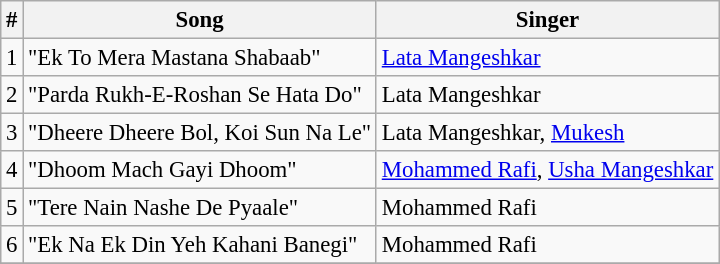<table class="wikitable" style="font-size:95%;">
<tr>
<th>#</th>
<th>Song</th>
<th>Singer</th>
</tr>
<tr>
<td>1</td>
<td>"Ek To Mera Mastana Shabaab"</td>
<td><a href='#'>Lata Mangeshkar</a></td>
</tr>
<tr>
<td>2</td>
<td>"Parda Rukh-E-Roshan Se Hata Do"</td>
<td>Lata Mangeshkar</td>
</tr>
<tr>
<td>3</td>
<td>"Dheere Dheere Bol, Koi Sun Na Le"</td>
<td>Lata Mangeshkar, <a href='#'>Mukesh</a></td>
</tr>
<tr>
<td>4</td>
<td>"Dhoom Mach Gayi Dhoom"</td>
<td><a href='#'>Mohammed Rafi</a>, <a href='#'>Usha Mangeshkar</a></td>
</tr>
<tr>
<td>5</td>
<td>"Tere Nain Nashe De Pyaale"</td>
<td>Mohammed Rafi</td>
</tr>
<tr>
<td>6</td>
<td>"Ek Na Ek Din Yeh Kahani Banegi"</td>
<td>Mohammed Rafi</td>
</tr>
<tr>
</tr>
</table>
